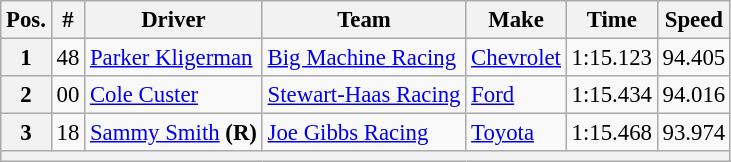<table class="wikitable" style="font-size:95%">
<tr>
<th>Pos.</th>
<th>#</th>
<th>Driver</th>
<th>Team</th>
<th>Make</th>
<th>Time</th>
<th>Speed</th>
</tr>
<tr>
<th>1</th>
<td>48</td>
<td><a href='#'>Parker Kligerman</a></td>
<td><a href='#'>Big Machine Racing</a></td>
<td><a href='#'>Chevrolet</a></td>
<td>1:15.123</td>
<td>94.405</td>
</tr>
<tr>
<th>2</th>
<td>00</td>
<td><a href='#'>Cole Custer</a></td>
<td><a href='#'>Stewart-Haas Racing</a></td>
<td><a href='#'>Ford</a></td>
<td>1:15.434</td>
<td>94.016</td>
</tr>
<tr>
<th>3</th>
<td>18</td>
<td><a href='#'>Sammy Smith</a> <strong>(R)</strong></td>
<td><a href='#'>Joe Gibbs Racing</a></td>
<td><a href='#'>Toyota</a></td>
<td>1:15.468</td>
<td>93.974</td>
</tr>
<tr>
<th colspan="7"></th>
</tr>
</table>
